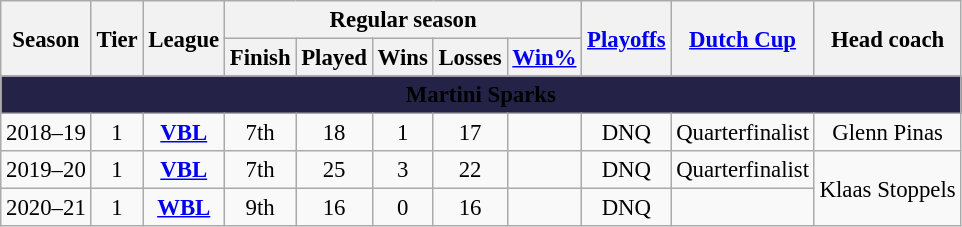<table class="wikitable plainrowheaders" style="text-align:center; font-size:95%" summary="Season (sortable), Team, Conference, Conference finish (sortable), Division, Division finish (sortable), Wins (sortable), Losses (sortable), Win% (sortable), GB (sortable), Playoffs, Awards and Head coach">
<tr>
<th scope="col" rowspan=2>Season</th>
<th scope="col" rowspan=2>Tier</th>
<th scope="col" rowspan=2>League</th>
<th scope="col" colspan=5>Regular season</th>
<th scope="col" rowspan=2><a href='#'>Playoffs</a></th>
<th scope="col" rowspan=2><a href='#'>Dutch Cup</a></th>
<th scope="col" rowspan=2>Head coach</th>
</tr>
<tr>
<th scope="col">Finish</th>
<th scope="col">Played</th>
<th scope="col">Wins</th>
<th scope="col">Losses</th>
<th scope="col"><a href='#'>Win%</a></th>
</tr>
<tr class="sortbottom">
<td colspan="13" class="unsortable" align="center" style="border:2px solid vegasgold; background-color:#242247;"><span><strong>Martini Sparks</strong></span></td>
</tr>
<tr>
<td>2018–19</td>
<td>1</td>
<td><strong><a href='#'>VBL</a></strong></td>
<td>7th</td>
<td>18</td>
<td>1</td>
<td>17</td>
<td></td>
<td>DNQ</td>
<td>Quarterfinalist</td>
<td>Glenn Pinas</td>
</tr>
<tr>
<td>2019–20</td>
<td>1</td>
<td><strong><a href='#'>VBL</a></strong></td>
<td>7th</td>
<td>25</td>
<td>3</td>
<td>22</td>
<td></td>
<td>DNQ</td>
<td>Quarterfinalist</td>
<td rowspan=3>Klaas Stoppels</td>
</tr>
<tr>
<td>2020–21</td>
<td>1</td>
<td><strong><a href='#'>WBL</a></strong></td>
<td>9th</td>
<td>16</td>
<td>0</td>
<td>16</td>
<td></td>
<td>DNQ</td>
<td></td>
</tr>
</table>
